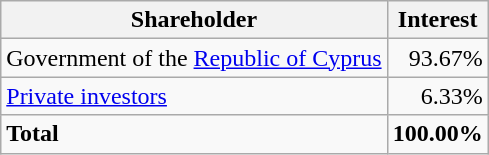<table class="wikitable">
<tr>
<th scope="col">Shareholder</th>
<th scope="col">Interest</th>
</tr>
<tr>
<td>Government of the <a href='#'>Republic of Cyprus</a></td>
<td align=right>93.67%</td>
</tr>
<tr>
<td><a href='#'>Private investors</a></td>
<td align="right">6.33%</td>
</tr>
<tr>
<td><strong>Total</strong></td>
<td align=right><strong>100.00%</strong></td>
</tr>
</table>
